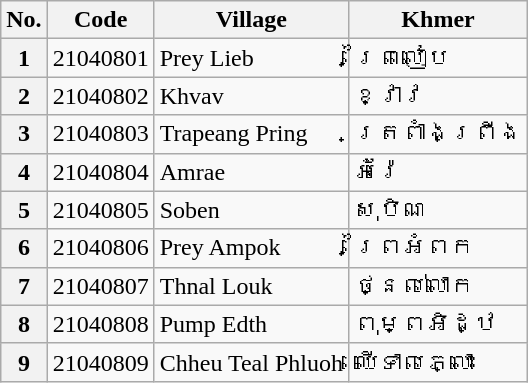<table class="wikitable sortable mw-collapsible">
<tr>
<th>No.</th>
<th>Code</th>
<th>Village</th>
<th>Khmer</th>
</tr>
<tr>
<th>1</th>
<td>21040801</td>
<td>Prey Lieb</td>
<td>ព្រៃលៀប</td>
</tr>
<tr>
<th>2</th>
<td>21040802</td>
<td>Khvav</td>
<td>ខ្វាវ</td>
</tr>
<tr>
<th>3</th>
<td>21040803</td>
<td>Trapeang Pring</td>
<td>ត្រពាំងព្រីង</td>
</tr>
<tr>
<th>4</th>
<td>21040804</td>
<td>Amrae</td>
<td>អំរ៉ែ</td>
</tr>
<tr>
<th>5</th>
<td>21040805</td>
<td>Soben</td>
<td>សុបិណ</td>
</tr>
<tr>
<th>6</th>
<td>21040806</td>
<td>Prey Ampok</td>
<td>ព្រៃអំពក</td>
</tr>
<tr>
<th>7</th>
<td>21040807</td>
<td>Thnal Louk</td>
<td>ថ្នល់លោក</td>
</tr>
<tr>
<th>8</th>
<td>21040808</td>
<td>Pump Edth</td>
<td>ពុម្ពអិដ្ឋ</td>
</tr>
<tr>
<th>9</th>
<td>21040809</td>
<td>Chheu Teal Phluoh</td>
<td>ឈើទាលភ្លោះ</td>
</tr>
</table>
